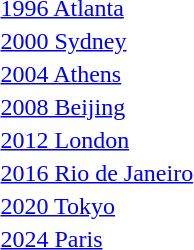<table>
<tr>
<td><a href='#'>1996 Atlanta</a><br></td>
<td></td>
<td></td>
<td></td>
</tr>
<tr>
<td><a href='#'>2000 Sydney</a><br></td>
<td></td>
<td></td>
<td></td>
</tr>
<tr>
<td><a href='#'>2004 Athens</a><br></td>
<td></td>
<td></td>
<td></td>
</tr>
<tr>
<td><a href='#'>2008 Beijing</a><br></td>
<td></td>
<td></td>
<td></td>
</tr>
<tr>
<td><a href='#'>2012 London</a><br></td>
<td></td>
<td></td>
<td></td>
</tr>
<tr>
<td><a href='#'>2016 Rio de Janeiro</a><br></td>
<td></td>
<td></td>
<td></td>
</tr>
<tr>
<td><a href='#'>2020 Tokyo</a><br></td>
<td></td>
<td></td>
<td></td>
</tr>
<tr>
<td><a href='#'>2024 Paris</a> <br></td>
<td></td>
<td></td>
<td></td>
</tr>
</table>
